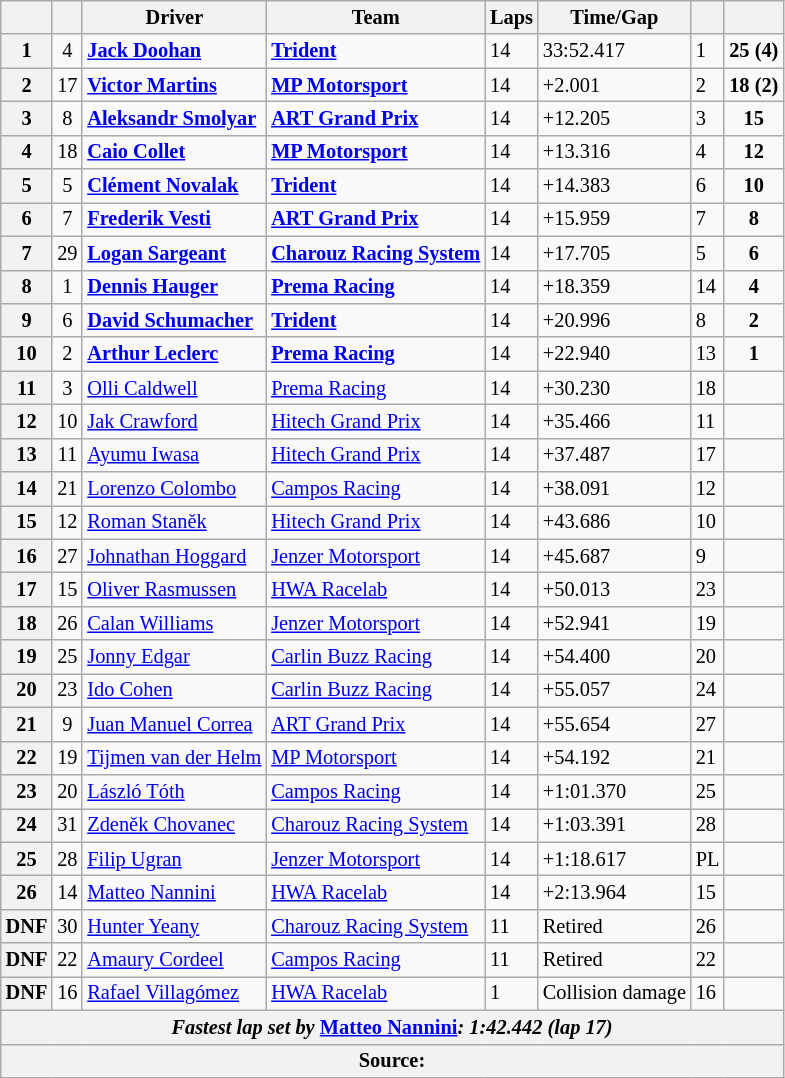<table class="wikitable" style="font-size:85%">
<tr>
<th></th>
<th></th>
<th>Driver</th>
<th>Team</th>
<th>Laps</th>
<th>Time/Gap</th>
<th></th>
<th></th>
</tr>
<tr>
<th>1</th>
<td align="center">4</td>
<td><strong> <a href='#'>Jack Doohan</a></strong></td>
<td><a href='#'><strong>Trident</strong></a></td>
<td>14</td>
<td>33:52.417</td>
<td>1</td>
<td align="center"><strong>25 (4)</strong></td>
</tr>
<tr>
<th>2</th>
<td align="center">17</td>
<td><strong> <a href='#'>Victor Martins</a></strong></td>
<td><strong><a href='#'>MP Motorsport</a></strong></td>
<td>14</td>
<td>+2.001</td>
<td>2</td>
<td align="center"><strong>18 (2)</strong></td>
</tr>
<tr>
<th>3</th>
<td align="center">8</td>
<td><strong> <a href='#'>Aleksandr Smolyar</a></strong></td>
<td><strong><a href='#'>ART Grand Prix</a></strong></td>
<td>14</td>
<td>+12.205</td>
<td>3</td>
<td align="center"><strong>15</strong></td>
</tr>
<tr>
<th>4</th>
<td align="center">18</td>
<td><strong> <a href='#'>Caio Collet</a></strong></td>
<td><strong><a href='#'>MP Motorsport</a></strong></td>
<td>14</td>
<td>+13.316</td>
<td>4</td>
<td align="center"><strong>12</strong></td>
</tr>
<tr>
<th>5</th>
<td align="center">5</td>
<td><strong> <a href='#'>Clément Novalak</a></strong></td>
<td><a href='#'><strong>Trident</strong></a></td>
<td>14</td>
<td>+14.383</td>
<td>6</td>
<td align="center"><strong>10</strong></td>
</tr>
<tr>
<th>6</th>
<td align="center">7</td>
<td><strong> <a href='#'>Frederik Vesti</a></strong></td>
<td><strong><a href='#'>ART Grand Prix</a></strong></td>
<td>14</td>
<td>+15.959</td>
<td>7</td>
<td align="center"><strong>8</strong></td>
</tr>
<tr>
<th>7</th>
<td align="center">29</td>
<td><strong> <a href='#'>Logan Sargeant</a></strong></td>
<td><strong><a href='#'>Charouz Racing System</a></strong></td>
<td>14</td>
<td>+17.705</td>
<td>5</td>
<td align="center"><strong>6</strong></td>
</tr>
<tr>
<th>8</th>
<td align="center">1</td>
<td><strong> <a href='#'>Dennis Hauger</a></strong></td>
<td><a href='#'><strong>Prema Racing</strong></a></td>
<td>14</td>
<td>+18.359</td>
<td>14</td>
<td align="center"><strong>4</strong></td>
</tr>
<tr>
<th>9</th>
<td align="center">6</td>
<td><strong> <a href='#'>David Schumacher</a></strong></td>
<td><a href='#'><strong>Trident</strong></a></td>
<td>14</td>
<td>+20.996</td>
<td>8</td>
<td align="center"><strong>2</strong></td>
</tr>
<tr>
<th>10</th>
<td align="center">2</td>
<td><strong> <a href='#'>Arthur Leclerc</a></strong></td>
<td><a href='#'><strong>Prema Racing</strong></a></td>
<td>14</td>
<td>+22.940</td>
<td>13</td>
<td align="center"><strong>1</strong></td>
</tr>
<tr>
<th>11</th>
<td align="center">3</td>
<td> <a href='#'>Olli Caldwell</a></td>
<td><a href='#'>Prema Racing</a></td>
<td>14</td>
<td>+30.230</td>
<td>18</td>
<td align="center"></td>
</tr>
<tr>
<th>12</th>
<td align="center">10</td>
<td> <a href='#'>Jak Crawford</a></td>
<td><a href='#'>Hitech Grand Prix</a></td>
<td>14</td>
<td>+35.466</td>
<td>11</td>
<td align="center"></td>
</tr>
<tr>
<th>13</th>
<td align="center">11</td>
<td> <a href='#'>Ayumu Iwasa</a></td>
<td><a href='#'>Hitech Grand Prix</a></td>
<td>14</td>
<td>+37.487</td>
<td>17</td>
<td align="center"></td>
</tr>
<tr>
<th>14</th>
<td align="center">21</td>
<td> <a href='#'>Lorenzo Colombo</a></td>
<td><a href='#'>Campos Racing</a></td>
<td>14</td>
<td>+38.091</td>
<td>12</td>
<td align="center"></td>
</tr>
<tr>
<th>15</th>
<td align="center">12</td>
<td> <a href='#'>Roman Staněk</a></td>
<td><a href='#'>Hitech Grand Prix</a></td>
<td>14</td>
<td>+43.686</td>
<td>10</td>
<td align="center"></td>
</tr>
<tr>
<th>16</th>
<td align="center">27</td>
<td> <a href='#'>Johnathan Hoggard</a></td>
<td><a href='#'>Jenzer Motorsport</a></td>
<td>14</td>
<td>+45.687</td>
<td>9</td>
<td align="center"></td>
</tr>
<tr>
<th>17</th>
<td align="center">15</td>
<td> <a href='#'>Oliver Rasmussen</a></td>
<td><a href='#'>HWA Racelab</a></td>
<td>14</td>
<td>+50.013</td>
<td>23</td>
<td align="center"></td>
</tr>
<tr>
<th>18</th>
<td align="center">26</td>
<td> <a href='#'>Calan Williams</a></td>
<td><a href='#'>Jenzer Motorsport</a></td>
<td>14</td>
<td>+52.941</td>
<td>19</td>
<td align="center"></td>
</tr>
<tr>
<th>19</th>
<td align="center">25</td>
<td> <a href='#'>Jonny Edgar</a></td>
<td><a href='#'>Carlin Buzz Racing</a></td>
<td>14</td>
<td>+54.400</td>
<td>20</td>
<td align="center"></td>
</tr>
<tr>
<th>20</th>
<td align="center">23</td>
<td> <a href='#'>Ido Cohen</a></td>
<td><a href='#'>Carlin Buzz Racing</a></td>
<td>14</td>
<td>+55.057</td>
<td>24</td>
<td align="center"></td>
</tr>
<tr>
<th>21</th>
<td align="center">9</td>
<td> <a href='#'>Juan Manuel Correa</a></td>
<td><a href='#'>ART Grand Prix</a></td>
<td>14</td>
<td>+55.654</td>
<td>27</td>
<td align="center"></td>
</tr>
<tr>
<th>22</th>
<td align="center">19</td>
<td> <a href='#'>Tijmen van der Helm</a></td>
<td><a href='#'>MP Motorsport</a></td>
<td>14</td>
<td>+54.192</td>
<td>21</td>
<td align="center"></td>
</tr>
<tr>
<th>23</th>
<td align="center">20</td>
<td> <a href='#'>László Tóth</a></td>
<td><a href='#'>Campos Racing</a></td>
<td>14</td>
<td>+1:01.370</td>
<td>25</td>
<td align="center"></td>
</tr>
<tr>
<th>24</th>
<td align="center">31</td>
<td> <a href='#'>Zdeněk Chovanec</a></td>
<td><a href='#'>Charouz Racing System</a></td>
<td>14</td>
<td>+1:03.391</td>
<td>28</td>
<td align="center"></td>
</tr>
<tr>
<th>25</th>
<td align="center">28</td>
<td> <a href='#'>Filip Ugran</a></td>
<td><a href='#'>Jenzer Motorsport</a></td>
<td>14</td>
<td>+1:18.617</td>
<td>PL</td>
<td align="center"></td>
</tr>
<tr>
<th>26</th>
<td align="center">14</td>
<td> <a href='#'>Matteo Nannini</a></td>
<td><a href='#'>HWA Racelab</a></td>
<td>14</td>
<td>+2:13.964</td>
<td>15</td>
<td align="center"></td>
</tr>
<tr>
<th>DNF</th>
<td align="center">30</td>
<td> <a href='#'>Hunter Yeany</a></td>
<td><a href='#'>Charouz Racing System</a></td>
<td>11</td>
<td>Retired</td>
<td>26</td>
<td align="center"></td>
</tr>
<tr>
<th>DNF</th>
<td align="center">22</td>
<td> <a href='#'>Amaury Cordeel</a></td>
<td><a href='#'>Campos Racing</a></td>
<td>11</td>
<td>Retired</td>
<td>22</td>
<td align="center"></td>
</tr>
<tr>
<th>DNF</th>
<td align="center">16</td>
<td> <a href='#'>Rafael Villagómez</a></td>
<td><a href='#'>HWA Racelab</a></td>
<td>1</td>
<td>Collision damage</td>
<td>16</td>
<td align="center"></td>
</tr>
<tr>
<th colspan="8"><em>Fastest lap set by</em>  <a href='#'>Matteo Nannini</a><em>: 1:42.442 (lap 17)</em></th>
</tr>
<tr>
<th colspan="8">Source:</th>
</tr>
</table>
